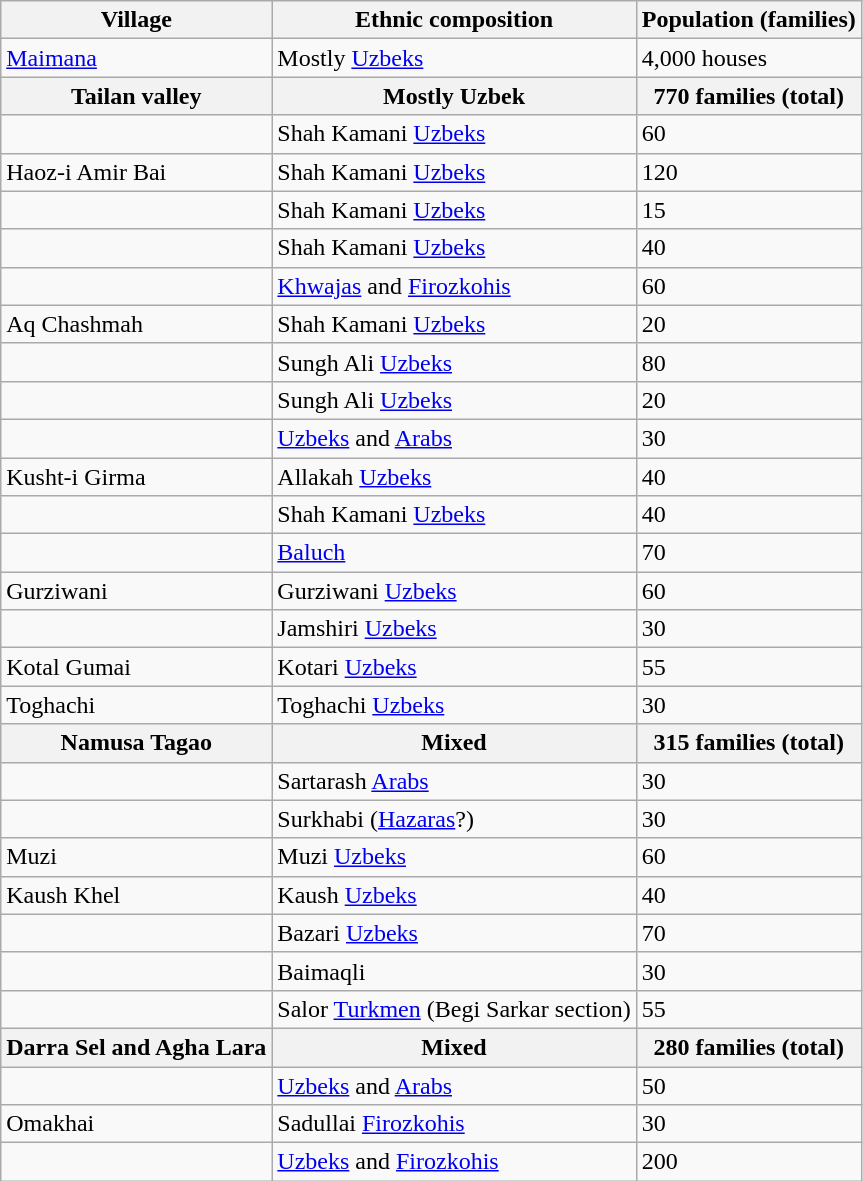<table class="wikitable">
<tr>
<th>Village<br></th>
<th>Ethnic composition</th>
<th>Population (families)</th>
</tr>
<tr>
<td><a href='#'>Maimana</a><br></td>
<td>Mostly <a href='#'>Uzbeks</a></td>
<td>4,000 houses</td>
</tr>
<tr>
<th>Tailan valley</th>
<th>Mostly Uzbek</th>
<th>770 families (total)</th>
</tr>
<tr>
<td><br></td>
<td>Shah Kamani <a href='#'>Uzbeks</a></td>
<td>60</td>
</tr>
<tr>
<td>Haoz-i Amir Bai<br></td>
<td>Shah Kamani <a href='#'>Uzbeks</a></td>
<td>120</td>
</tr>
<tr>
<td><br></td>
<td>Shah Kamani <a href='#'>Uzbeks</a></td>
<td>15</td>
</tr>
<tr>
<td><br></td>
<td>Shah Kamani <a href='#'>Uzbeks</a></td>
<td>40</td>
</tr>
<tr>
<td><br></td>
<td><a href='#'>Khwajas</a> and <a href='#'>Firozkohis</a></td>
<td>60</td>
</tr>
<tr>
<td>Aq Chashmah<br></td>
<td>Shah Kamani <a href='#'>Uzbeks</a></td>
<td>20</td>
</tr>
<tr>
<td><br></td>
<td>Sungh Ali <a href='#'>Uzbeks</a></td>
<td>80</td>
</tr>
<tr>
<td><br></td>
<td>Sungh Ali <a href='#'>Uzbeks</a></td>
<td>20</td>
</tr>
<tr>
<td><br></td>
<td><a href='#'>Uzbeks</a> and <a href='#'>Arabs</a></td>
<td>30</td>
</tr>
<tr>
<td>Kusht-i Girma<br></td>
<td>Allakah <a href='#'>Uzbeks</a></td>
<td>40</td>
</tr>
<tr>
<td><br></td>
<td>Shah Kamani <a href='#'>Uzbeks</a></td>
<td>40</td>
</tr>
<tr>
<td><br></td>
<td><a href='#'>Baluch</a></td>
<td>70</td>
</tr>
<tr>
<td>Gurziwani<br></td>
<td>Gurziwani <a href='#'>Uzbeks</a></td>
<td>60</td>
</tr>
<tr>
<td><br></td>
<td>Jamshiri <a href='#'>Uzbeks</a></td>
<td>30</td>
</tr>
<tr>
<td>Kotal Gumai<br></td>
<td>Kotari <a href='#'>Uzbeks</a></td>
<td>55</td>
</tr>
<tr>
<td>Toghachi<br></td>
<td>Toghachi <a href='#'>Uzbeks</a></td>
<td>30</td>
</tr>
<tr>
<th>Namusa Tagao<br></th>
<th>Mixed</th>
<th>315 families (total)</th>
</tr>
<tr>
<td><br></td>
<td>Sartarash <a href='#'>Arabs</a></td>
<td>30</td>
</tr>
<tr>
<td><br></td>
<td>Surkhabi (<a href='#'>Hazaras</a>?)</td>
<td>30</td>
</tr>
<tr>
<td>Muzi<br></td>
<td>Muzi <a href='#'>Uzbeks</a></td>
<td>60</td>
</tr>
<tr>
<td>Kaush Khel<br></td>
<td>Kaush <a href='#'>Uzbeks</a></td>
<td>40</td>
</tr>
<tr>
<td><br></td>
<td>Bazari <a href='#'>Uzbeks</a></td>
<td>70</td>
</tr>
<tr>
<td><br></td>
<td>Baimaqli</td>
<td>30</td>
</tr>
<tr>
<td><br></td>
<td>Salor <a href='#'>Turkmen</a> (Begi Sarkar section)</td>
<td>55</td>
</tr>
<tr>
<th>Darra Sel and Agha Lara</th>
<th>Mixed</th>
<th>280 families (total)</th>
</tr>
<tr>
<td><br></td>
<td><a href='#'>Uzbeks</a> and <a href='#'>Arabs</a></td>
<td>50</td>
</tr>
<tr>
<td>Omakhai<br></td>
<td>Sadullai <a href='#'>Firozkohis</a></td>
<td>30</td>
</tr>
<tr>
<td><br></td>
<td><a href='#'>Uzbeks</a> and <a href='#'>Firozkohis</a></td>
<td>200</td>
</tr>
</table>
